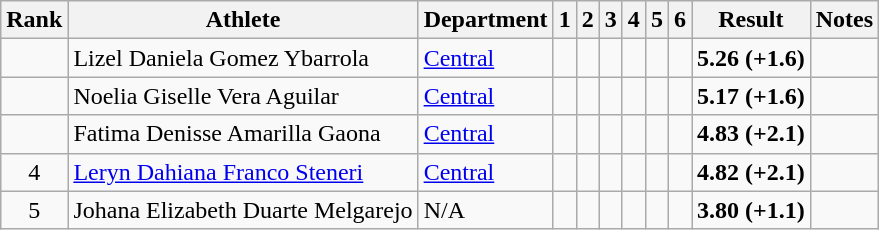<table class="sortable wikitable" style="text-align:center">
<tr>
<th>Rank</th>
<th>Athlete</th>
<th>Department</th>
<th>1</th>
<th>2</th>
<th>3</th>
<th>4</th>
<th>5</th>
<th>6</th>
<th>Result</th>
<th>Notes</th>
</tr>
<tr>
<td></td>
<td align="left">Lizel Daniela Gomez Ybarrola</td>
<td align="left"><a href='#'>Central</a></td>
<td></td>
<td></td>
<td></td>
<td></td>
<td></td>
<td></td>
<td><strong>5.26 (+1.6)</strong></td>
<td></td>
</tr>
<tr>
<td></td>
<td align="left">Noelia Giselle Vera Aguilar</td>
<td align="left"><a href='#'>Central</a></td>
<td></td>
<td></td>
<td></td>
<td></td>
<td></td>
<td></td>
<td><strong>5.17 (+1.6)</strong></td>
<td></td>
</tr>
<tr>
<td></td>
<td align="left">Fatima Denisse Amarilla Gaona</td>
<td align="left"><a href='#'>Central</a></td>
<td></td>
<td></td>
<td></td>
<td></td>
<td></td>
<td></td>
<td><strong>4.83 (+2.1)</strong></td>
<td></td>
</tr>
<tr>
<td>4</td>
<td align="left"><a href='#'>Leryn Dahiana Franco Steneri</a></td>
<td align="left"><a href='#'>Central</a></td>
<td></td>
<td></td>
<td></td>
<td></td>
<td></td>
<td></td>
<td><strong>4.82 (+2.1)</strong></td>
<td></td>
</tr>
<tr>
<td>5</td>
<td align="left">Johana Elizabeth Duarte Melgarejo</td>
<td align="left">N/A</td>
<td></td>
<td></td>
<td></td>
<td></td>
<td></td>
<td></td>
<td><strong>3.80 (+1.1)</strong></td>
<td></td>
</tr>
</table>
